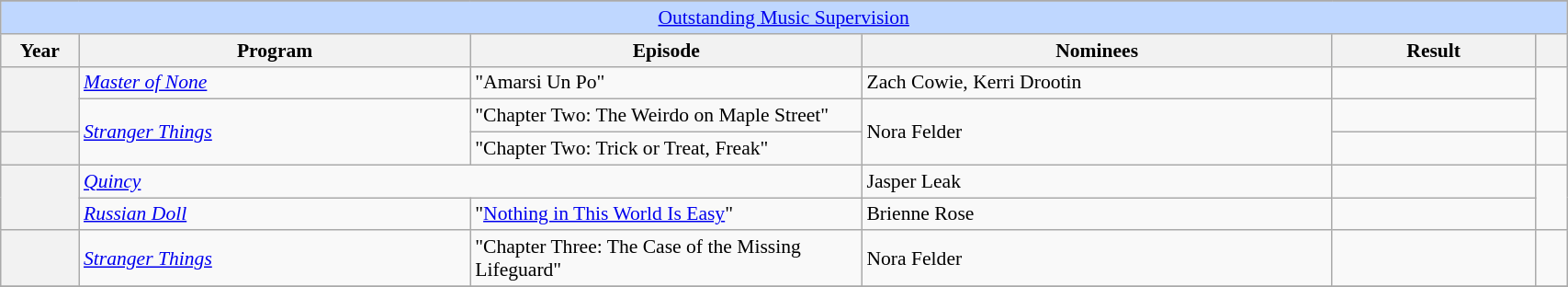<table class="wikitable plainrowheaders" style="font-size: 90%" width=90%>
<tr>
</tr>
<tr ---- bgcolor="#bfd7ff">
<td colspan=6 align=center><a href='#'>Outstanding Music Supervision</a></td>
</tr>
<tr ---- bgcolor="#ebf5ff">
<th width="5%">Year</th>
<th width="25%">Program</th>
<th width="25%">Episode</th>
<th width="30%">Nominees</th>
<th width="13%">Result</th>
<th width="5%"></th>
</tr>
<tr>
<th scope=row rowspan="2"></th>
<td><em><a href='#'>Master of None</a></em></td>
<td>"Amarsi Un Po"</td>
<td>Zach Cowie, Kerri Drootin</td>
<td></td>
<td rowspan="2"></td>
</tr>
<tr>
<td rowspan="2"><em><a href='#'>Stranger Things</a></em></td>
<td>"Chapter Two: The Weirdo on Maple Street"</td>
<td rowspan="2">Nora Felder</td>
<td></td>
</tr>
<tr>
<th scope=row></th>
<td>"Chapter Two: Trick or Treat, Freak"</td>
<td></td>
<td></td>
</tr>
<tr>
<th scope=row rowspan="2"></th>
<td colspan="2"><em><a href='#'>Quincy</a></em></td>
<td>Jasper Leak</td>
<td></td>
<td rowspan="2"></td>
</tr>
<tr>
<td><em><a href='#'>Russian Doll</a></em></td>
<td>"<a href='#'>Nothing in This World Is Easy</a>"</td>
<td>Brienne Rose</td>
<td></td>
</tr>
<tr>
<th scope=row></th>
<td><em><a href='#'>Stranger Things</a></em></td>
<td>"Chapter Three: The Case of the Missing Lifeguard"</td>
<td>Nora Felder</td>
<td></td>
<td></td>
</tr>
<tr>
</tr>
</table>
